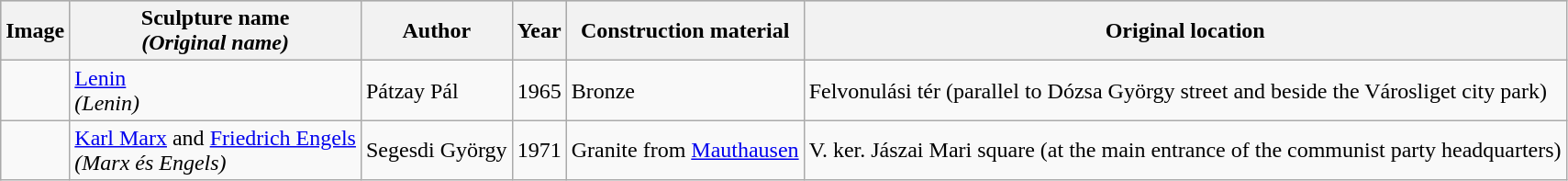<table class=wikitable>
<tr style="background:silver">
<th>Image</th>
<th>Sculpture name<br><em>(Original name)</em></th>
<th>Author</th>
<th>Year</th>
<th>Construction material</th>
<th>Original location</th>
</tr>
<tr>
<td></td>
<td><a href='#'>Lenin</a><br><em>(Lenin)</em></td>
<td>Pátzay Pál</td>
<td>1965</td>
<td>Bronze</td>
<td>Felvonulási tér (parallel to Dózsa György street and beside the Városliget city park)</td>
</tr>
<tr>
<td></td>
<td><a href='#'>Karl Marx</a> and <a href='#'>Friedrich Engels</a><br><em>(Marx és Engels)</em></td>
<td>Segesdi György</td>
<td>1971</td>
<td>Granite from <a href='#'>Mauthausen</a></td>
<td>V. ker. Jászai Mari square (at the main entrance of the communist party headquarters)</td>
</tr>
</table>
